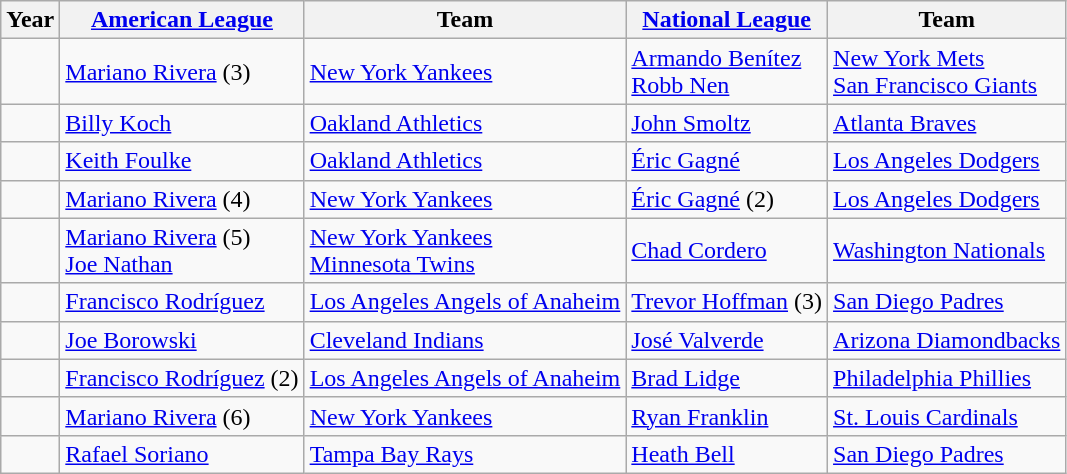<table class="wikitable sortable">
<tr>
<th>Year</th>
<th><a href='#'>American League</a></th>
<th>Team</th>
<th><a href='#'>National League</a></th>
<th>Team</th>
</tr>
<tr>
<td></td>
<td><a href='#'>Mariano Rivera</a> (3)</td>
<td><a href='#'>New York Yankees</a></td>
<td><a href='#'>Armando Benítez</a><br><a href='#'>Robb Nen</a></td>
<td><a href='#'>New York Mets</a><br><a href='#'>San Francisco Giants</a></td>
</tr>
<tr>
<td></td>
<td><a href='#'>Billy Koch</a></td>
<td><a href='#'>Oakland Athletics</a></td>
<td><a href='#'>John Smoltz</a></td>
<td><a href='#'>Atlanta Braves</a></td>
</tr>
<tr>
<td></td>
<td><a href='#'>Keith Foulke</a></td>
<td><a href='#'>Oakland Athletics</a></td>
<td><a href='#'>Éric Gagné</a></td>
<td><a href='#'>Los Angeles Dodgers</a></td>
</tr>
<tr>
<td></td>
<td><a href='#'>Mariano Rivera</a> (4)</td>
<td><a href='#'>New York Yankees</a></td>
<td><a href='#'>Éric Gagné</a> (2)</td>
<td><a href='#'>Los Angeles Dodgers</a></td>
</tr>
<tr>
<td></td>
<td><a href='#'>Mariano Rivera</a> (5)<br><a href='#'>Joe Nathan</a></td>
<td><a href='#'>New York Yankees</a><br><a href='#'>Minnesota Twins</a></td>
<td><a href='#'>Chad Cordero</a></td>
<td><a href='#'>Washington Nationals</a></td>
</tr>
<tr>
<td></td>
<td><a href='#'>Francisco Rodríguez</a></td>
<td><a href='#'>Los Angeles Angels of Anaheim</a></td>
<td><a href='#'>Trevor Hoffman</a> (3)</td>
<td><a href='#'>San Diego Padres</a></td>
</tr>
<tr>
<td></td>
<td><a href='#'>Joe Borowski</a></td>
<td><a href='#'>Cleveland Indians</a></td>
<td><a href='#'>José Valverde</a></td>
<td><a href='#'>Arizona Diamondbacks</a></td>
</tr>
<tr>
<td></td>
<td><a href='#'>Francisco Rodríguez</a> (2)</td>
<td><a href='#'>Los Angeles Angels of Anaheim</a></td>
<td><a href='#'>Brad Lidge</a></td>
<td><a href='#'>Philadelphia Phillies</a></td>
</tr>
<tr>
<td></td>
<td><a href='#'>Mariano Rivera</a> (6)</td>
<td><a href='#'>New York Yankees</a></td>
<td><a href='#'>Ryan Franklin</a></td>
<td><a href='#'>St. Louis Cardinals</a></td>
</tr>
<tr>
<td></td>
<td><a href='#'>Rafael Soriano</a></td>
<td><a href='#'>Tampa Bay Rays</a></td>
<td><a href='#'>Heath Bell</a></td>
<td><a href='#'>San Diego Padres</a></td>
</tr>
</table>
